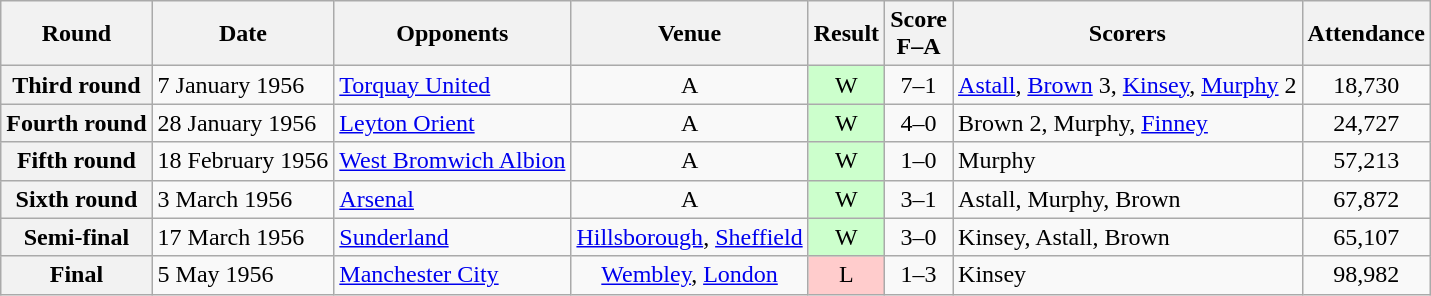<table class="wikitable plainrowheaders" style="text-align:center">
<tr>
<th scope="col">Round</th>
<th scope="col">Date</th>
<th scope="col">Opponents</th>
<th scope="col">Venue</th>
<th scope="col">Result</th>
<th scope="col">Score<br>F–A</th>
<th scope="col">Scorers</th>
<th scope="col">Attendance</th>
</tr>
<tr>
<th scope="row">Third round</th>
<td align="left">7 January 1956</td>
<td align="left"><a href='#'>Torquay United</a></td>
<td>A</td>
<td style=background:#cfc>W</td>
<td>7–1</td>
<td align="left"><a href='#'>Astall</a>, <a href='#'>Brown</a> 3, <a href='#'>Kinsey</a>, <a href='#'>Murphy</a> 2</td>
<td>18,730</td>
</tr>
<tr>
<th scope="row">Fourth round</th>
<td align="left">28 January 1956</td>
<td align="left"><a href='#'>Leyton Orient</a></td>
<td>A</td>
<td style=background:#cfc>W</td>
<td>4–0</td>
<td align="left">Brown 2, Murphy, <a href='#'>Finney</a></td>
<td>24,727</td>
</tr>
<tr>
<th scope="row">Fifth round</th>
<td align="left">18 February 1956</td>
<td align="left"><a href='#'>West Bromwich Albion</a></td>
<td>A</td>
<td style=background:#cfc>W</td>
<td>1–0</td>
<td align="left">Murphy</td>
<td>57,213</td>
</tr>
<tr>
<th scope="row">Sixth round</th>
<td align="left">3 March 1956</td>
<td align="left"><a href='#'>Arsenal</a></td>
<td>A</td>
<td style=background:#cfc>W</td>
<td>3–1</td>
<td align="left">Astall, Murphy, Brown</td>
<td>67,872</td>
</tr>
<tr>
<th scope="row">Semi-final</th>
<td align="left">17 March 1956</td>
<td align="left"><a href='#'>Sunderland</a></td>
<td><a href='#'>Hillsborough</a>, <a href='#'>Sheffield</a></td>
<td style=background:#cfc>W</td>
<td>3–0</td>
<td align="left">Kinsey, Astall, Brown</td>
<td>65,107</td>
</tr>
<tr>
<th scope="row">Final</th>
<td align="left">5 May 1956</td>
<td align="left"><a href='#'>Manchester City</a></td>
<td><a href='#'>Wembley</a>, <a href='#'>London</a></td>
<td style=background:#fcc>L</td>
<td>1–3</td>
<td align="left">Kinsey</td>
<td>98,982</td>
</tr>
</table>
